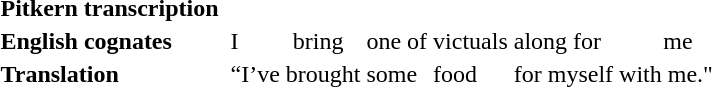<table>
<tr>
<td><strong>Pitkern transcription</strong></td>
<td></td>
<td></td>
<td></td>
<td></td>
<td></td>
<td></td>
<td></td>
<td></td>
<td></td>
</tr>
<tr>
<td><strong>English cognates</strong></td>
<td></td>
<td>I</td>
<td></td>
<td>bring</td>
<td>one</td>
<td>of</td>
<td>victuals</td>
<td>along for</td>
<td>me</td>
</tr>
<tr>
<td><strong>Translation</strong></td>
<td></td>
<td>“I’ve</td>
<td colspan="2">brought</td>
<td colspan="2">some</td>
<td>food</td>
<td colspan="2">for myself with me."</td>
</tr>
</table>
